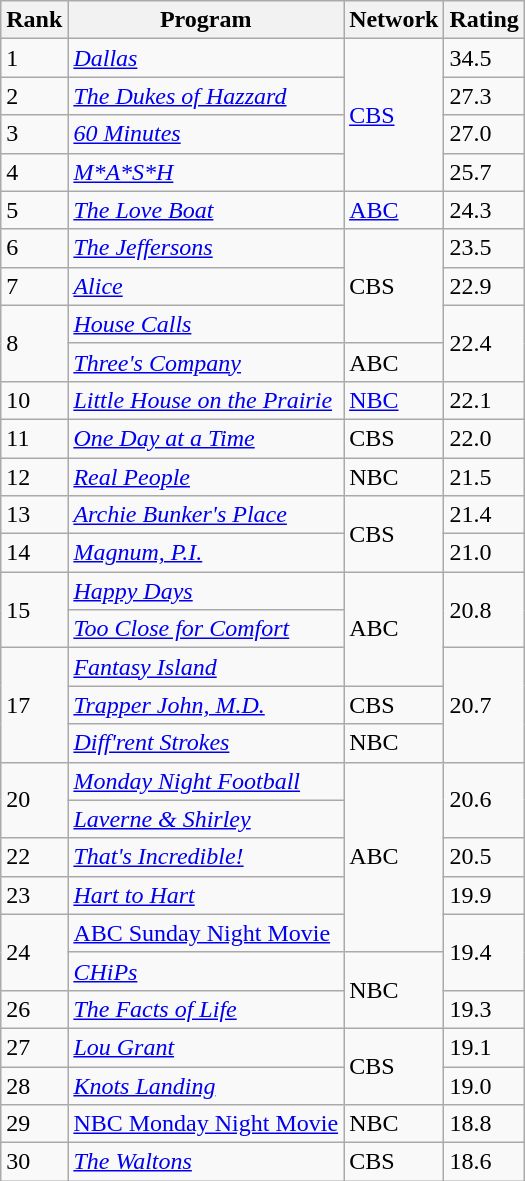<table class="wikitable">
<tr>
<th>Rank</th>
<th>Program</th>
<th>Network</th>
<th>Rating</th>
</tr>
<tr>
<td>1</td>
<td><em><a href='#'>Dallas</a></em></td>
<td rowspan="4"><a href='#'>CBS</a></td>
<td>34.5</td>
</tr>
<tr>
<td>2</td>
<td><em><a href='#'>The Dukes of Hazzard</a></em></td>
<td>27.3</td>
</tr>
<tr>
<td>3</td>
<td><em><a href='#'>60 Minutes</a></em></td>
<td>27.0</td>
</tr>
<tr>
<td>4</td>
<td><em><a href='#'>M*A*S*H</a></em></td>
<td>25.7</td>
</tr>
<tr>
<td>5</td>
<td><em><a href='#'>The Love Boat</a></em></td>
<td><a href='#'>ABC</a></td>
<td>24.3</td>
</tr>
<tr>
<td>6</td>
<td><em><a href='#'>The Jeffersons</a></em></td>
<td rowspan="3">CBS</td>
<td>23.5</td>
</tr>
<tr>
<td>7</td>
<td><em><a href='#'>Alice</a></em></td>
<td>22.9</td>
</tr>
<tr>
<td rowspan="2">8</td>
<td><em><a href='#'>House Calls</a></em></td>
<td rowspan="2">22.4</td>
</tr>
<tr>
<td><em><a href='#'>Three's Company</a></em></td>
<td>ABC</td>
</tr>
<tr>
<td>10</td>
<td><em><a href='#'>Little House on the Prairie</a></em></td>
<td><a href='#'>NBC</a></td>
<td>22.1</td>
</tr>
<tr>
<td>11</td>
<td><em><a href='#'>One Day at a Time</a></em></td>
<td>CBS</td>
<td>22.0</td>
</tr>
<tr>
<td>12</td>
<td><em><a href='#'>Real People</a></em></td>
<td>NBC</td>
<td>21.5</td>
</tr>
<tr>
<td>13</td>
<td><em><a href='#'>Archie Bunker's Place</a></em></td>
<td rowspan="2">CBS</td>
<td>21.4</td>
</tr>
<tr>
<td>14</td>
<td><em><a href='#'>Magnum, P.I.</a></em></td>
<td>21.0</td>
</tr>
<tr>
<td rowspan="2">15</td>
<td><em><a href='#'>Happy Days</a></em></td>
<td rowspan="3">ABC</td>
<td rowspan="2">20.8</td>
</tr>
<tr>
<td><em><a href='#'>Too Close for Comfort</a></em></td>
</tr>
<tr>
<td rowspan="3">17</td>
<td><em><a href='#'>Fantasy Island</a></em></td>
<td rowspan="3">20.7</td>
</tr>
<tr>
<td><em><a href='#'>Trapper John, M.D.</a></em></td>
<td>CBS</td>
</tr>
<tr>
<td><em><a href='#'>Diff'rent Strokes</a></em></td>
<td>NBC</td>
</tr>
<tr>
<td rowspan="2">20</td>
<td><em><a href='#'>Monday Night Football</a></em></td>
<td rowspan="5">ABC</td>
<td rowspan="2">20.6</td>
</tr>
<tr>
<td><em><a href='#'>Laverne & Shirley</a></em></td>
</tr>
<tr>
<td>22</td>
<td><em><a href='#'>That's Incredible!</a></em></td>
<td>20.5</td>
</tr>
<tr>
<td>23</td>
<td><em><a href='#'>Hart to Hart</a></em></td>
<td>19.9</td>
</tr>
<tr>
<td rowspan="2">24</td>
<td><a href='#'>ABC Sunday Night Movie</a></td>
<td rowspan="2">19.4</td>
</tr>
<tr>
<td><em><a href='#'>CHiPs</a></em></td>
<td rowspan="2">NBC</td>
</tr>
<tr>
<td>26</td>
<td><em><a href='#'>The Facts of Life</a></em></td>
<td>19.3</td>
</tr>
<tr>
<td>27</td>
<td><em><a href='#'>Lou Grant</a></em></td>
<td rowspan="2">CBS</td>
<td>19.1</td>
</tr>
<tr>
<td>28</td>
<td><em><a href='#'>Knots Landing</a></em></td>
<td>19.0</td>
</tr>
<tr>
<td>29</td>
<td><a href='#'>NBC Monday Night Movie</a></td>
<td>NBC</td>
<td>18.8</td>
</tr>
<tr>
<td>30</td>
<td><em><a href='#'>The Waltons</a></em></td>
<td>CBS</td>
<td>18.6</td>
</tr>
</table>
